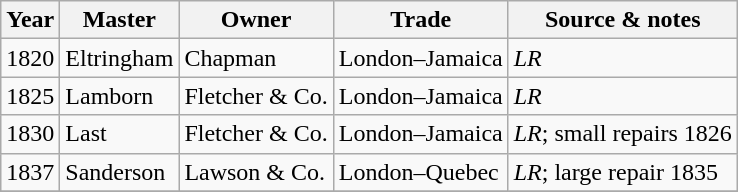<table class="sortable wikitable">
<tr>
<th>Year</th>
<th>Master</th>
<th>Owner</th>
<th>Trade</th>
<th>Source & notes</th>
</tr>
<tr>
<td>1820</td>
<td>Eltringham</td>
<td>Chapman</td>
<td>London–Jamaica</td>
<td><em>LR</em></td>
</tr>
<tr>
<td>1825</td>
<td>Lamborn</td>
<td>Fletcher & Co.</td>
<td>London–Jamaica</td>
<td><em>LR</em></td>
</tr>
<tr>
<td>1830</td>
<td>Last</td>
<td>Fletcher & Co.</td>
<td>London–Jamaica</td>
<td><em>LR</em>; small repairs 1826</td>
</tr>
<tr>
<td>1837</td>
<td>Sanderson</td>
<td>Lawson & Co.</td>
<td>London–Quebec</td>
<td><em>LR</em>; large repair 1835</td>
</tr>
<tr>
</tr>
</table>
